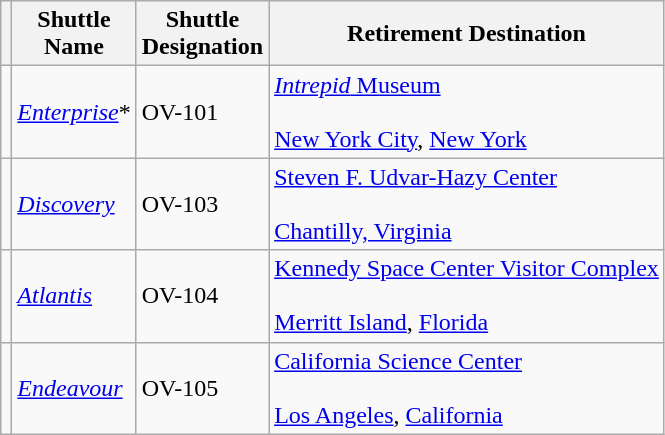<table class="wikitable">
<tr>
<th></th>
<th>Shuttle<br>Name</th>
<th>Shuttle<br>Designation</th>
<th>Retirement Destination</th>
</tr>
<tr>
<td></td>
<td><a href='#'><em>Enterprise</em></a>*</td>
<td>OV-101</td>
<td><a href='#'><em>Intrepid</em> Museum</a><br><br><a href='#'>New York City</a>, <a href='#'>New York</a></td>
</tr>
<tr>
<td></td>
<td><a href='#'><em>Discovery</em></a></td>
<td>OV-103</td>
<td><a href='#'>Steven F. Udvar-Hazy Center</a><br><br><a href='#'>Chantilly, Virginia</a></td>
</tr>
<tr>
<td></td>
<td><a href='#'><em>Atlantis</em></a></td>
<td>OV-104</td>
<td><a href='#'>Kennedy Space Center Visitor Complex</a><br><br><a href='#'>Merritt Island</a>, <a href='#'>Florida</a></td>
</tr>
<tr>
<td></td>
<td><a href='#'><em>Endeavour</em></a></td>
<td>OV-105</td>
<td><a href='#'>California Science Center</a><br><br><a href='#'>Los Angeles</a>, <a href='#'>California</a></td>
</tr>
</table>
